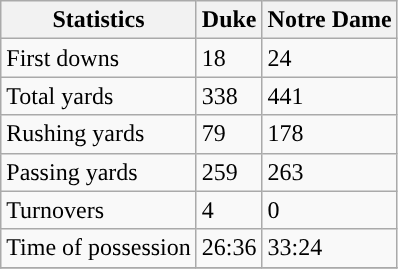<table class="wikitable">
<tr>
<th>Statistics</th>
<th>Duke</th>
<th>Notre Dame</th>
</tr>
<tr>
<td>First downs</td>
<td>18</td>
<td>24</td>
</tr>
<tr>
<td>Total yards</td>
<td>338</td>
<td>441</td>
</tr>
<tr>
<td>Rushing yards</td>
<td>79</td>
<td>178</td>
</tr>
<tr>
<td>Passing yards</td>
<td>259</td>
<td>263</td>
</tr>
<tr>
<td>Turnovers</td>
<td>4</td>
<td>0</td>
</tr>
<tr>
<td>Time of possession</td>
<td>26:36</td>
<td>33:24</td>
</tr>
<tr>
</tr>
</table>
